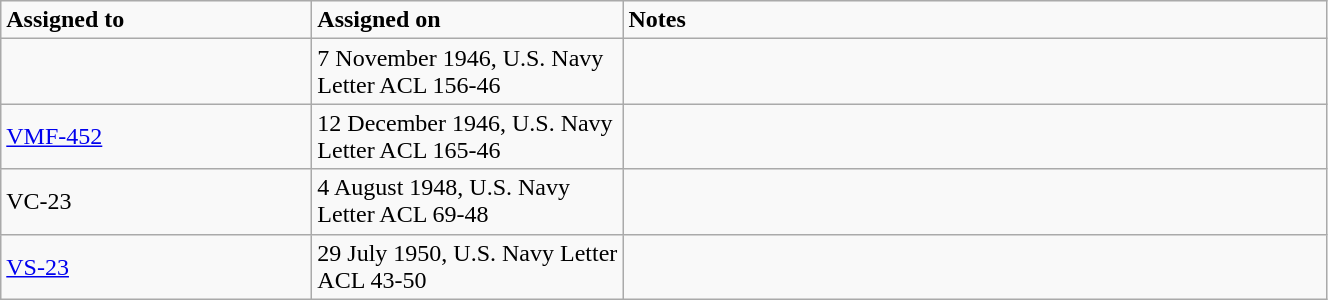<table class="wikitable" style="width: 70%;">
<tr>
<td style="width: 200px;"><strong>Assigned to</strong></td>
<td style="width: 200px;"><strong>Assigned on</strong></td>
<td><strong>Notes</strong></td>
</tr>
<tr>
<td></td>
<td>7 November 1946, U.S. Navy Letter ACL 156-46</td>
<td></td>
</tr>
<tr>
<td><a href='#'>VMF-452</a></td>
<td>12 December 1946, U.S. Navy Letter ACL 165-46</td>
<td></td>
</tr>
<tr>
<td>VC-23</td>
<td>4 August 1948, U.S. Navy Letter ACL 69-48</td>
<td></td>
</tr>
<tr>
<td><a href='#'>VS-23</a></td>
<td>29 July 1950, U.S. Navy Letter ACL 43-50</td>
<td></td>
</tr>
</table>
